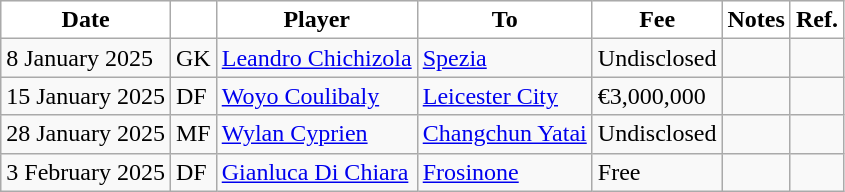<table class="wikitable plainrowheaders">
<tr>
<th style="background:white; color:black; text-align:center;"><strong>Date</strong></th>
<th style="background:white; color:black; text-align:center;"><strong></strong></th>
<th style="background:white; color:black; text-align:center;"><strong>Player</strong></th>
<th style="background:white; color:black; text-align:center;"><strong>To</strong></th>
<th style="background:white; color:black; text-align:center;"><strong>Fee</strong></th>
<th style="background:white; color:black; text-align:center;"><strong>Notes</strong></th>
<th style="background:white; color:black; text-align:center;"><strong>Ref.</strong></th>
</tr>
<tr>
<td>8 January 2025</td>
<td>GK</td>
<td> <a href='#'>Leandro Chichizola</a></td>
<td> <a href='#'>Spezia</a></td>
<td>Undisclosed</td>
<td></td>
<td></td>
</tr>
<tr>
<td>15 January 2025</td>
<td>DF</td>
<td> <a href='#'>Woyo Coulibaly</a></td>
<td> <a href='#'>Leicester City</a></td>
<td>€3,000,000</td>
<td></td>
<td></td>
</tr>
<tr>
<td>28 January 2025</td>
<td>MF</td>
<td> <a href='#'>Wylan Cyprien</a></td>
<td> <a href='#'>Changchun Yatai</a></td>
<td>Undisclosed</td>
<td></td>
<td></td>
</tr>
<tr>
<td>3 February 2025</td>
<td>DF</td>
<td> <a href='#'>Gianluca Di Chiara</a></td>
<td> <a href='#'>Frosinone</a></td>
<td>Free</td>
<td></td>
<td></td>
</tr>
</table>
